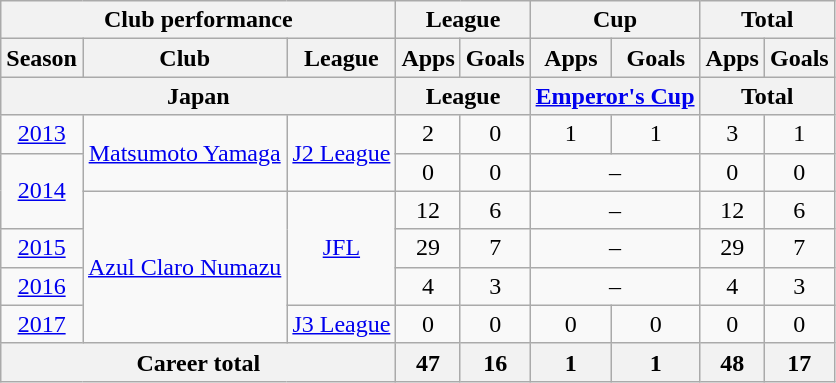<table class="wikitable" style="text-align:center">
<tr>
<th colspan="3">Club performance</th>
<th colspan="2">League</th>
<th colspan="2">Cup</th>
<th colspan="2">Total</th>
</tr>
<tr>
<th>Season</th>
<th>Club</th>
<th>League</th>
<th>Apps</th>
<th>Goals</th>
<th>Apps</th>
<th>Goals</th>
<th>Apps</th>
<th>Goals</th>
</tr>
<tr>
<th colspan="3">Japan</th>
<th colspan="2">League</th>
<th colspan="2"><a href='#'>Emperor's Cup</a></th>
<th colspan="2">Total</th>
</tr>
<tr>
<td><a href='#'>2013</a></td>
<td rowspan="2"><a href='#'>Matsumoto Yamaga</a></td>
<td rowspan="2"><a href='#'>J2 League</a></td>
<td>2</td>
<td>0</td>
<td>1</td>
<td>1</td>
<td>3</td>
<td>1</td>
</tr>
<tr>
<td rowspan="2"><a href='#'>2014</a></td>
<td>0</td>
<td>0</td>
<td colspan="2">–</td>
<td>0</td>
<td>0</td>
</tr>
<tr>
<td rowspan="4"><a href='#'>Azul Claro Numazu</a></td>
<td rowspan="3"><a href='#'>JFL</a></td>
<td>12</td>
<td>6</td>
<td colspan="2">–</td>
<td>12</td>
<td>6</td>
</tr>
<tr>
<td><a href='#'>2015</a></td>
<td>29</td>
<td>7</td>
<td colspan="2">–</td>
<td>29</td>
<td>7</td>
</tr>
<tr>
<td><a href='#'>2016</a></td>
<td>4</td>
<td>3</td>
<td colspan="2">–</td>
<td>4</td>
<td>3</td>
</tr>
<tr>
<td><a href='#'>2017</a></td>
<td><a href='#'>J3 League</a></td>
<td>0</td>
<td>0</td>
<td>0</td>
<td>0</td>
<td>0</td>
<td>0</td>
</tr>
<tr>
<th colspan=3>Career total</th>
<th>47</th>
<th>16</th>
<th>1</th>
<th>1</th>
<th>48</th>
<th>17</th>
</tr>
</table>
